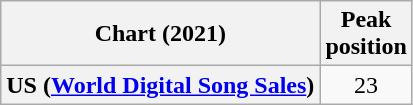<table class="wikitable sortable plainrowheaders" style="text-align:center">
<tr>
<th scope="col">Chart (2021)</th>
<th scope="col">Peak<br>position</th>
</tr>
<tr>
<th scope="row">US (<a href='#'>World Digital Song Sales</a>)</th>
<td>23</td>
</tr>
</table>
